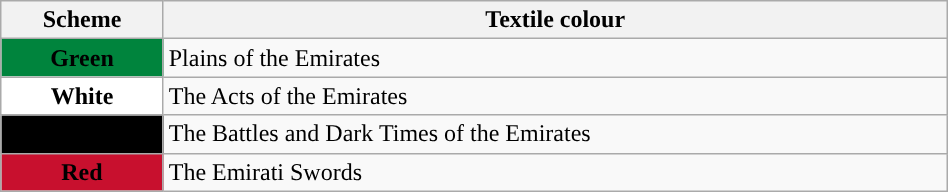<table class="wikitable" style="width:50%; margin-left:auto; margin-right:auto;">
<tr>
<th>Scheme</th>
<th>Textile colour</th>
</tr>
<tr>
<th style="background: #00843D"><span> Green </span></th>
<td>Plains of the Emirates</td>
</tr>
<tr>
<th style="background: #ffffff">White</th>
<td>The Acts of the Emirates</td>
</tr>
<tr>
<th style="background: #000000"><span> Black </span></th>
<td>The Battles and Dark Times of the Emirates</td>
</tr>
<tr>
<th style="background: #C8102E"><span> Red </span></th>
<td>The Emirati Swords</td>
</tr>
</table>
